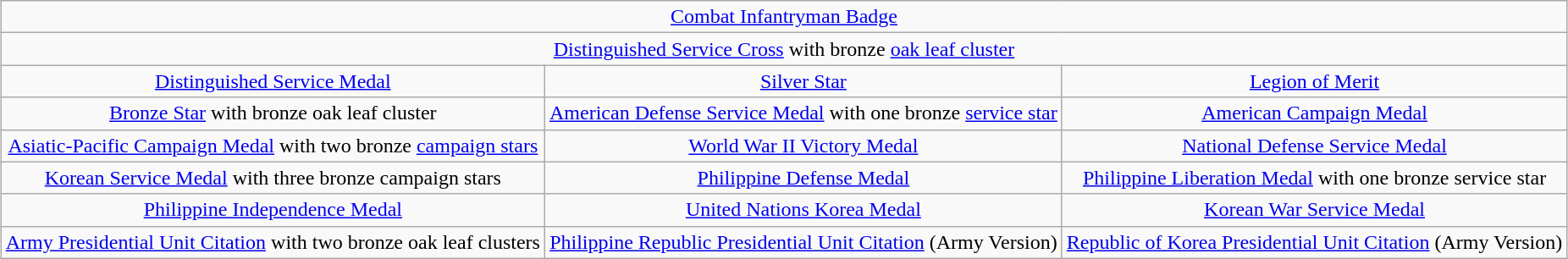<table class="wikitable" style="margin:1em auto; text-align:center;">
<tr>
<td colspan="3"><a href='#'>Combat Infantryman Badge</a></td>
</tr>
<tr>
<td colspan="3"><a href='#'>Distinguished Service Cross</a> with bronze <a href='#'>oak leaf cluster</a></td>
</tr>
<tr>
<td><a href='#'>Distinguished Service Medal</a></td>
<td><a href='#'>Silver Star</a></td>
<td><a href='#'>Legion of Merit</a></td>
</tr>
<tr>
<td><a href='#'>Bronze Star</a> with bronze oak leaf cluster</td>
<td><a href='#'>American Defense Service Medal</a> with one bronze <a href='#'>service star</a></td>
<td><a href='#'>American Campaign Medal</a></td>
</tr>
<tr>
<td><a href='#'>Asiatic-Pacific Campaign Medal</a> with two bronze <a href='#'>campaign stars</a></td>
<td><a href='#'>World War II Victory Medal</a></td>
<td><a href='#'>National Defense Service Medal</a></td>
</tr>
<tr>
<td><a href='#'>Korean Service Medal</a> with three bronze campaign stars</td>
<td><a href='#'>Philippine Defense Medal</a></td>
<td><a href='#'>Philippine Liberation Medal</a> with one bronze service star</td>
</tr>
<tr>
<td><a href='#'>Philippine Independence Medal</a></td>
<td><a href='#'>United Nations Korea Medal</a></td>
<td><a href='#'>Korean War Service Medal</a></td>
</tr>
<tr>
<td><a href='#'>Army Presidential Unit Citation</a> with two bronze oak leaf clusters</td>
<td><a href='#'>Philippine Republic Presidential Unit Citation</a> (Army Version)</td>
<td><a href='#'>Republic of Korea Presidential Unit Citation</a> (Army Version)</td>
</tr>
</table>
